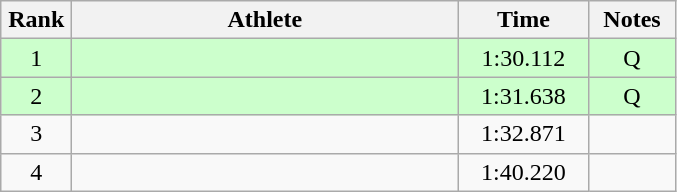<table class=wikitable style="text-align:center">
<tr>
<th width=40>Rank</th>
<th width=250>Athlete</th>
<th width=80>Time</th>
<th width=50>Notes</th>
</tr>
<tr bgcolor="ccffcc">
<td>1</td>
<td align=left></td>
<td>1:30.112</td>
<td>Q</td>
</tr>
<tr bgcolor="ccffcc">
<td>2</td>
<td align=left></td>
<td>1:31.638</td>
<td>Q</td>
</tr>
<tr>
<td>3</td>
<td align=left></td>
<td>1:32.871</td>
<td></td>
</tr>
<tr>
<td>4</td>
<td align=left></td>
<td>1:40.220</td>
<td></td>
</tr>
</table>
